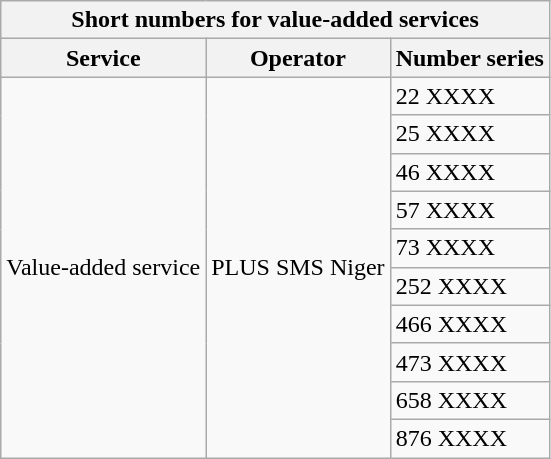<table class="wikitable" border=1>
<tr>
<th colspan="3">Short numbers for value-added services</th>
</tr>
<tr>
<th>Service</th>
<th>Operator</th>
<th>Number series</th>
</tr>
<tr>
<td rowspan="10">Value-added service</td>
<td rowspan="10">PLUS SMS Niger</td>
<td>22 XXXX</td>
</tr>
<tr>
<td>25 XXXX</td>
</tr>
<tr>
<td>46 XXXX</td>
</tr>
<tr>
<td>57 XXXX</td>
</tr>
<tr>
<td>73 XXXX</td>
</tr>
<tr>
<td>252 XXXX</td>
</tr>
<tr>
<td>466 XXXX</td>
</tr>
<tr>
<td>473 XXXX</td>
</tr>
<tr>
<td>658 XXXX</td>
</tr>
<tr>
<td>876 XXXX</td>
</tr>
</table>
